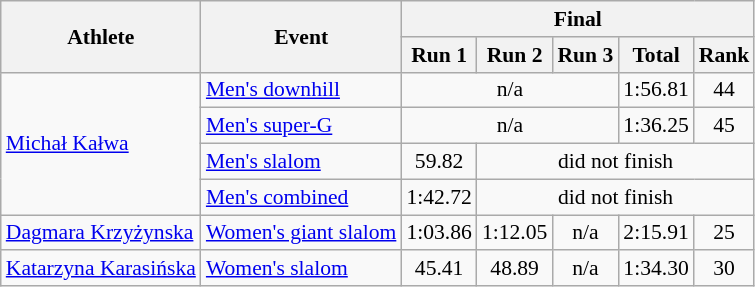<table class="wikitable" style="font-size:90%">
<tr>
<th rowspan="2">Athlete</th>
<th rowspan="2">Event</th>
<th colspan="5">Final</th>
</tr>
<tr>
<th>Run 1</th>
<th>Run 2</th>
<th>Run 3</th>
<th>Total</th>
<th>Rank</th>
</tr>
<tr>
<td rowspan=4><a href='#'>Michał Kałwa</a></td>
<td><a href='#'>Men's downhill</a></td>
<td colspan=3 align="center">n/a</td>
<td align="center">1:56.81</td>
<td align="center">44</td>
</tr>
<tr>
<td><a href='#'>Men's super-G</a></td>
<td colspan=3 align="center">n/a</td>
<td align="center">1:36.25</td>
<td align="center">45</td>
</tr>
<tr>
<td><a href='#'>Men's slalom</a></td>
<td align="center">59.82</td>
<td colspan=4 align="center">did not finish</td>
</tr>
<tr>
<td><a href='#'>Men's combined</a></td>
<td align="center">1:42.72</td>
<td colspan=4 align="center">did not finish</td>
</tr>
<tr>
<td><a href='#'>Dagmara Krzyżynska</a></td>
<td><a href='#'>Women's giant slalom</a></td>
<td align="center">1:03.86</td>
<td align="center">1:12.05</td>
<td align="center">n/a</td>
<td align="center">2:15.91</td>
<td align="center">25</td>
</tr>
<tr>
<td><a href='#'>Katarzyna Karasińska</a></td>
<td><a href='#'>Women's slalom</a></td>
<td align="center">45.41</td>
<td align="center">48.89</td>
<td align="center">n/a</td>
<td align="center">1:34.30</td>
<td align="center">30</td>
</tr>
</table>
